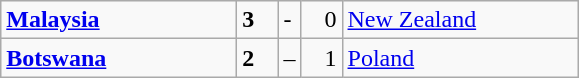<table class="wikitable">
<tr>
<td width=150> <strong><a href='#'>Malaysia</a></strong></td>
<td style="width:20px; text-align:left;"><strong>3</strong></td>
<td>-</td>
<td style="width:20px; text-align:right;">0</td>
<td width=150> <a href='#'>New Zealand</a></td>
</tr>
<tr>
<td> <strong><a href='#'>Botswana</a></strong></td>
<td style="text-align:left;"><strong>2</strong></td>
<td>–</td>
<td style="text-align:right;">1</td>
<td> <a href='#'>Poland</a></td>
</tr>
</table>
